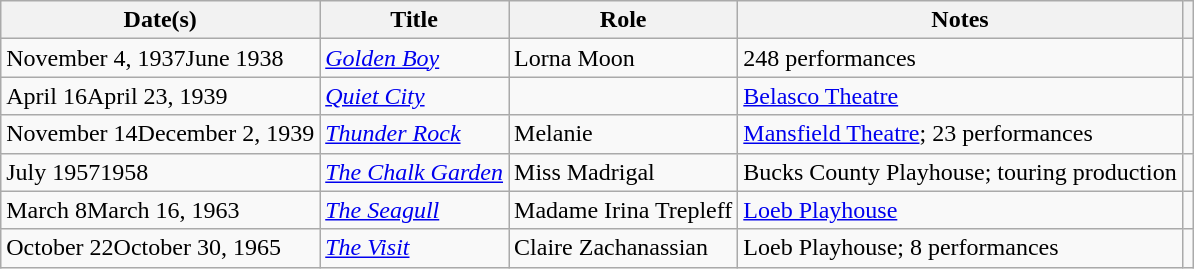<table class="wikitable sortable">
<tr>
<th>Date(s)</th>
<th>Title</th>
<th>Role</th>
<th class="unsortable">Notes</th>
<th class="unsortable"></th>
</tr>
<tr>
<td>November 4, 1937June 1938</td>
<td><em><a href='#'>Golden Boy</a></em></td>
<td>Lorna Moon</td>
<td>248 performances</td>
<td align=center></td>
</tr>
<tr>
<td>April 16April 23, 1939</td>
<td><em><a href='#'>Quiet City</a></em></td>
<td></td>
<td><a href='#'>Belasco Theatre</a></td>
<td align=center></td>
</tr>
<tr>
<td>November 14December 2, 1939</td>
<td><em><a href='#'>Thunder Rock</a></em></td>
<td>Melanie</td>
<td><a href='#'>Mansfield Theatre</a>; 23 performances</td>
<td align=center></td>
</tr>
<tr>
<td>July 19571958</td>
<td><em><a href='#'>The Chalk Garden</a></em></td>
<td>Miss Madrigal</td>
<td>Bucks County Playhouse; touring production</td>
<td align=center></td>
</tr>
<tr>
<td>March 8March 16, 1963</td>
<td><em><a href='#'>The Seagull</a></em></td>
<td>Madame Irina Trepleff</td>
<td><a href='#'>Loeb Playhouse</a></td>
<td align=center></td>
</tr>
<tr>
<td>October 22October 30, 1965</td>
<td><em><a href='#'>The Visit</a></em></td>
<td>Claire Zachanassian</td>
<td>Loeb Playhouse; 8 performances</td>
<td align=center></td>
</tr>
</table>
